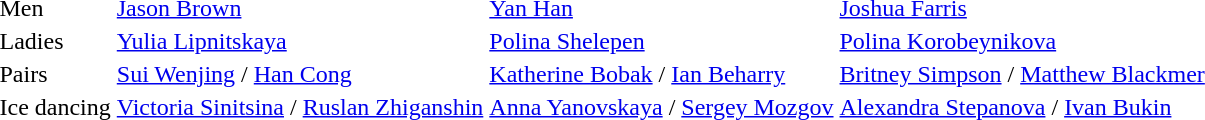<table>
<tr>
<td>Men</td>
<td> <a href='#'>Jason Brown</a></td>
<td> <a href='#'>Yan Han</a></td>
<td> <a href='#'>Joshua Farris</a></td>
</tr>
<tr>
<td>Ladies</td>
<td> <a href='#'>Yulia Lipnitskaya</a></td>
<td> <a href='#'>Polina Shelepen</a></td>
<td> <a href='#'>Polina Korobeynikova</a></td>
</tr>
<tr>
<td>Pairs</td>
<td> <a href='#'>Sui Wenjing</a> / <a href='#'>Han Cong</a></td>
<td> <a href='#'>Katherine Bobak</a> / <a href='#'>Ian Beharry</a></td>
<td> <a href='#'>Britney Simpson</a> / <a href='#'>Matthew Blackmer</a></td>
</tr>
<tr>
<td>Ice dancing</td>
<td> <a href='#'>Victoria Sinitsina</a> / <a href='#'>Ruslan Zhiganshin</a></td>
<td> <a href='#'>Anna Yanovskaya</a> / <a href='#'>Sergey Mozgov</a></td>
<td> <a href='#'>Alexandra Stepanova</a> / <a href='#'>Ivan Bukin</a></td>
</tr>
</table>
